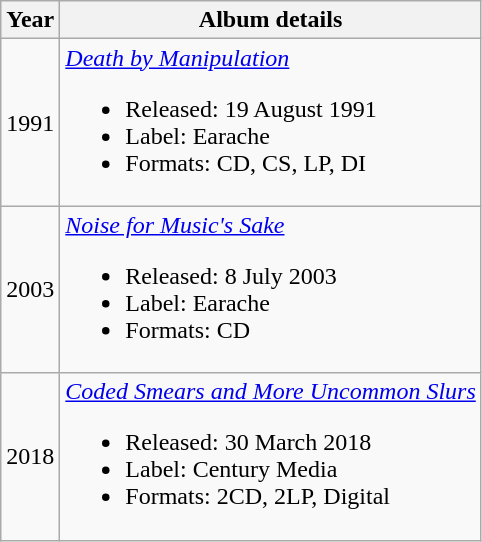<table class="wikitable">
<tr>
<th>Year</th>
<th>Album details</th>
</tr>
<tr>
<td align="center">1991</td>
<td style="text-align:left;"><em><a href='#'>Death by Manipulation</a></em><br><ul><li>Released: 19 August 1991</li><li>Label: Earache</li><li>Formats: CD, CS, LP, DI</li></ul></td>
</tr>
<tr>
<td align="center">2003</td>
<td style="text-align:left;"><em><a href='#'>Noise for Music's Sake</a></em><br><ul><li>Released: 8 July 2003</li><li>Label: Earache</li><li>Formats: CD</li></ul></td>
</tr>
<tr>
<td align="center">2018</td>
<td style="text-align:left;"><em><a href='#'>Coded Smears and More Uncommon Slurs</a></em><br><ul><li>Released: 30 March 2018</li><li>Label: Century Media</li><li>Formats: 2CD, 2LP, Digital</li></ul></td>
</tr>
</table>
